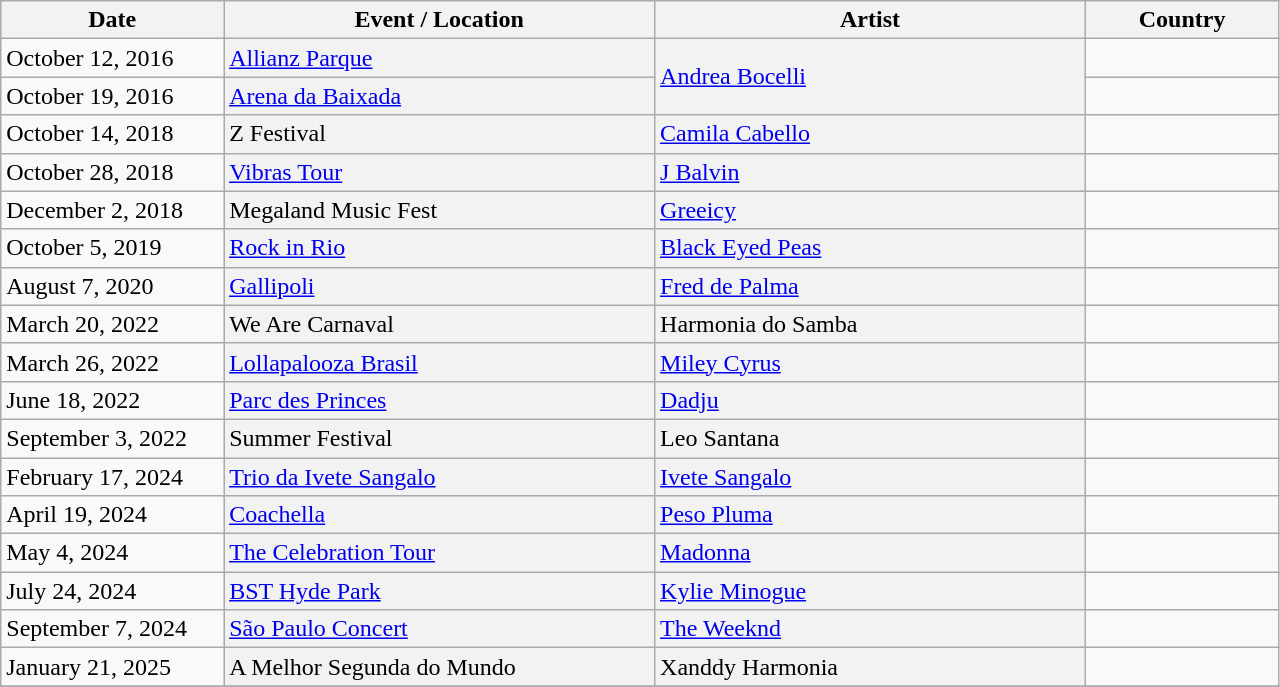<table class="wikitable">
<tr>
<th style="width:15%;">Date</th>
<th style="width:29%;">Event / Location</th>
<th style="width:29%;">Artist</th>
<th style="width:13%;">Country</th>
</tr>
<tr>
<td>October 12, 2016</td>
<td scope="row" style="background-color: #f2f2f2;"><a href='#'>Allianz Parque</a></td>
<td rowspan="2" scope="row" style="background-color: #f2f2f2;"><a href='#'>Andrea Bocelli</a></td>
<td></td>
</tr>
<tr>
<td>October 19, 2016</td>
<td scope="row" style="background-color: #f2f2f2;"><a href='#'>Arena da Baixada</a></td>
<td></td>
</tr>
<tr>
<td>October 14, 2018</td>
<td scope="row" style="background-color: #f2f2f2;">Z Festival </td>
<td scope="row" style="background-color: #f2f2f2;"><a href='#'>Camila Cabello</a></td>
<td></td>
</tr>
<tr>
<td>October 28, 2018</td>
<td scope="row" style="background-color: #f2f2f2;"><a href='#'>Vibras Tour</a></td>
<td scope="row" style="background-color: #f2f2f2;"><a href='#'>J Balvin</a></td>
<td></td>
</tr>
<tr>
<td>December 2, 2018</td>
<td scope="row" style="background-color: #f2f2f2;">Megaland Music Fest </td>
<td scope="row" style="background-color: #f2f2f2;"><a href='#'>Greeicy</a></td>
<td></td>
</tr>
<tr>
<td>October 5, 2019</td>
<td scope="row" style="background-color: #f2f2f2;"><a href='#'>Rock in Rio</a></td>
<td scope="row" style="background-color: #f2f2f2;"><a href='#'>Black Eyed Peas</a></td>
<td></td>
</tr>
<tr>
<td>August 7, 2020</td>
<td scope="row" style="background-color: #f2f2f2;"><a href='#'>Gallipoli</a></td>
<td scope="row" style="background-color: #f2f2f2;"><a href='#'>Fred de Palma</a></td>
<td></td>
</tr>
<tr>
<td>March 20, 2022</td>
<td scope="row" style="background-color: #f2f2f2;">We Are Carnaval </td>
<td scope="row" style="background-color: #f2f2f2;">Harmonia do Samba</td>
<td></td>
</tr>
<tr>
<td>March 26, 2022</td>
<td scope="row" style="background-color: #f2f2f2;"><a href='#'>Lollapalooza Brasil</a></td>
<td scope="row" style="background-color: #f2f2f2;"><a href='#'>Miley Cyrus</a></td>
<td></td>
</tr>
<tr>
<td>June 18, 2022</td>
<td scope="row" style="background-color: #f2f2f2;"><a href='#'>Parc des Princes</a></td>
<td scope="row" style="background-color: #f2f2f2;"><a href='#'>Dadju</a></td>
<td></td>
</tr>
<tr>
<td>September 3, 2022</td>
<td scope="row" style="background-color: #f2f2f2;">Summer Festival </td>
<td scope="row" style="background-color: #f2f2f2;">Leo Santana</td>
<td></td>
</tr>
<tr>
<td>February 17, 2024</td>
<td scope="row" style="background-color: #f2f2f2;"><a href='#'>Trio da Ivete Sangalo</a></td>
<td scope="row" style="background-color: #f2f2f2;"><a href='#'>Ivete Sangalo</a></td>
<td></td>
</tr>
<tr>
<td>April 19, 2024</td>
<td scope="row" style="background-color: #f2f2f2;"><a href='#'>Coachella</a></td>
<td scope="row" style="background-color: #f2f2f2;"><a href='#'>Peso Pluma</a></td>
<td></td>
</tr>
<tr>
<td>May 4, 2024</td>
<td scope="row" style="background-color: #f2f2f2;"><a href='#'>The Celebration Tour</a></td>
<td scope="row" style="background-color: #f2f2f2;"><a href='#'>Madonna</a></td>
<td></td>
</tr>
<tr>
<td>July 24, 2024</td>
<td scope="row" style="background-color: #f2f2f2;"><a href='#'>BST Hyde Park</a></td>
<td scope="row" style="background-color: #f2f2f2;"><a href='#'>Kylie Minogue</a></td>
<td></td>
</tr>
<tr>
<td>September 7, 2024</td>
<td scope="row" style="background-color: #f2f2f2;"><a href='#'>São Paulo Concert</a></td>
<td scope="row" style="background-color: #f2f2f2;"><a href='#'>The Weeknd</a></td>
<td></td>
</tr>
<tr>
<td>January 21, 2025</td>
<td scope="row" style="background-color: #f2f2f2;">A Melhor Segunda do Mundo</td>
<td scope="row" style="background-color: #f2f2f2;">Xanddy Harmonia</td>
<td></td>
</tr>
<tr>
</tr>
</table>
